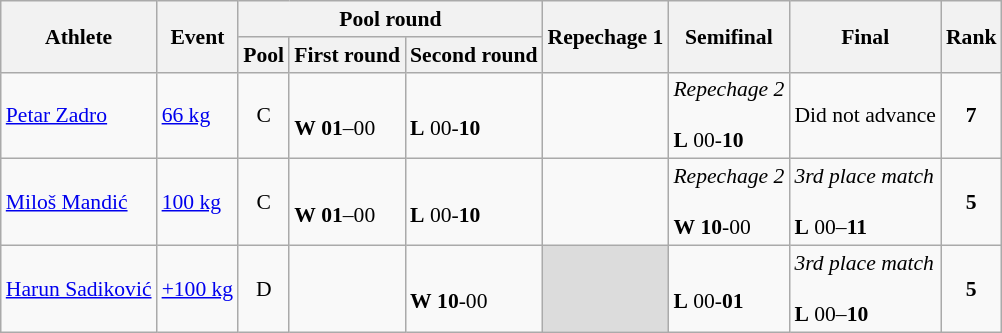<table class="wikitable" style="text-align:left; font-size:90%">
<tr>
<th rowspan="2">Athlete</th>
<th rowspan="2">Event</th>
<th colspan="3">Pool round</th>
<th rowspan="2">Repechage 1</th>
<th rowspan="2">Semifinal</th>
<th rowspan="2">Final</th>
<th rowspan="2">Rank</th>
</tr>
<tr>
<th>Pool</th>
<th>First round</th>
<th>Second round</th>
</tr>
<tr>
<td><a href='#'>Petar Zadro</a></td>
<td><a href='#'>66 kg</a></td>
<td align=center>C</td>
<td><br><strong>W</strong> <strong>01</strong>–00</td>
<td><br> <strong>L</strong> 00-<strong>10</strong></td>
<td></td>
<td><em>Repechage 2</em><br><br><strong>L</strong> 00-<strong>10</strong></td>
<td align=center>Did not advance</td>
<td align=center><strong>7</strong></td>
</tr>
<tr>
<td><a href='#'>Miloš Mandić</a></td>
<td><a href='#'>100 kg</a></td>
<td align=center>C</td>
<td><br><strong>W</strong> <strong>01</strong>–00</td>
<td><br> <strong>L</strong> 00-<strong>10</strong></td>
<td></td>
<td><em>Repechage 2</em><br><br><strong>W</strong> <strong>10</strong>-00</td>
<td><em>3rd place match</em><br><br><strong>L</strong> 00–<strong>11</strong></td>
<td align=center><strong>5</strong></td>
</tr>
<tr>
<td><a href='#'>Harun Sadiković</a></td>
<td><a href='#'>+100 kg</a></td>
<td align=center>D</td>
<td></td>
<td><br> <strong>W</strong> <strong>10</strong>-00</td>
<td bgcolor=#DCDCDC></td>
<td><br><strong>L</strong> 00-<strong>01</strong></td>
<td><em>3rd place match</em><br><br><strong>L</strong> 00–<strong>10</strong></td>
<td align=center><strong>5</strong></td>
</tr>
</table>
